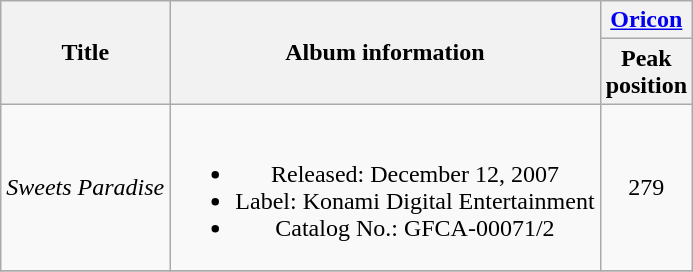<table class="wikitable plainrowheaders" style="text-align:center">
<tr>
<th rowspan=2; style=>Title</th>
<th rowspan=2;>Album information</th>
<th colspan=1; style=><a href='#'>Oricon</a></th>
</tr>
<tr>
<th style=>Peak<br>position</th>
</tr>
<tr>
<td align=left><em>Sweets Paradise</em></td>
<td><br><ul><li>Released: December 12, 2007</li><li>Label: Konami Digital Entertainment</li><li>Catalog No.: GFCA-00071/2</li></ul></td>
<td>279</td>
</tr>
<tr>
</tr>
</table>
